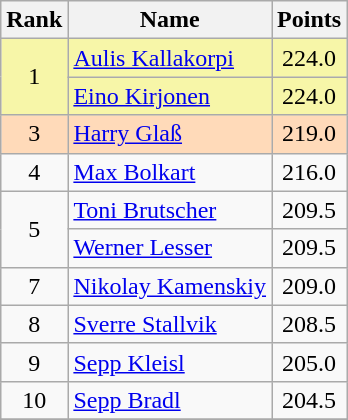<table class="wikitable sortable">
<tr>
<th align=Center>Rank</th>
<th>Name</th>
<th>Points</th>
</tr>
<tr style="background:#F7F6A8">
<td rowspan=2 align=center>1</td>
<td> <a href='#'>Aulis Kallakorpi</a></td>
<td align=center>224.0</td>
</tr>
<tr style="background: #F7F6A8">
<td> <a href='#'>Eino Kirjonen</a></td>
<td align=center>224.0</td>
</tr>
<tr style="background: #FFDAB9;">
<td align=center>3</td>
<td> <a href='#'>Harry Glaß</a></td>
<td align=center>219.0</td>
</tr>
<tr>
<td align=center>4</td>
<td> <a href='#'>Max Bolkart</a></td>
<td align=center>216.0</td>
</tr>
<tr>
<td rowspan=2 align=center>5</td>
<td> <a href='#'>Toni Brutscher</a></td>
<td align=center>209.5</td>
</tr>
<tr>
<td> <a href='#'>Werner Lesser</a></td>
<td align=center>209.5</td>
</tr>
<tr>
<td align=center>7</td>
<td> <a href='#'>Nikolay Kamenskiy</a></td>
<td align=center>209.0</td>
</tr>
<tr>
<td align=center>8</td>
<td> <a href='#'>Sverre Stallvik</a></td>
<td align=center>208.5</td>
</tr>
<tr>
<td align=center>9</td>
<td> <a href='#'>Sepp Kleisl</a></td>
<td align=center>205.0</td>
</tr>
<tr>
<td align=center>10</td>
<td> <a href='#'>Sepp Bradl</a></td>
<td align=center>204.5</td>
</tr>
<tr>
</tr>
</table>
